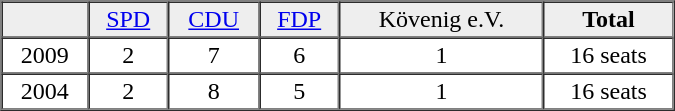<table border="1" cellpadding="2" cellspacing="0" width="450">
<tr bgcolor="#eeeeee" align="center">
<td></td>
<td><a href='#'>SPD</a></td>
<td><a href='#'>CDU</a></td>
<td><a href='#'>FDP</a></td>
<td>Kövenig e.V.</td>
<td><strong>Total</strong></td>
</tr>
<tr align="center">
<td>2009</td>
<td>2</td>
<td>7</td>
<td>6</td>
<td>1</td>
<td>16 seats</td>
</tr>
<tr align="center">
<td>2004</td>
<td>2</td>
<td>8</td>
<td>5</td>
<td>1</td>
<td>16 seats</td>
</tr>
</table>
